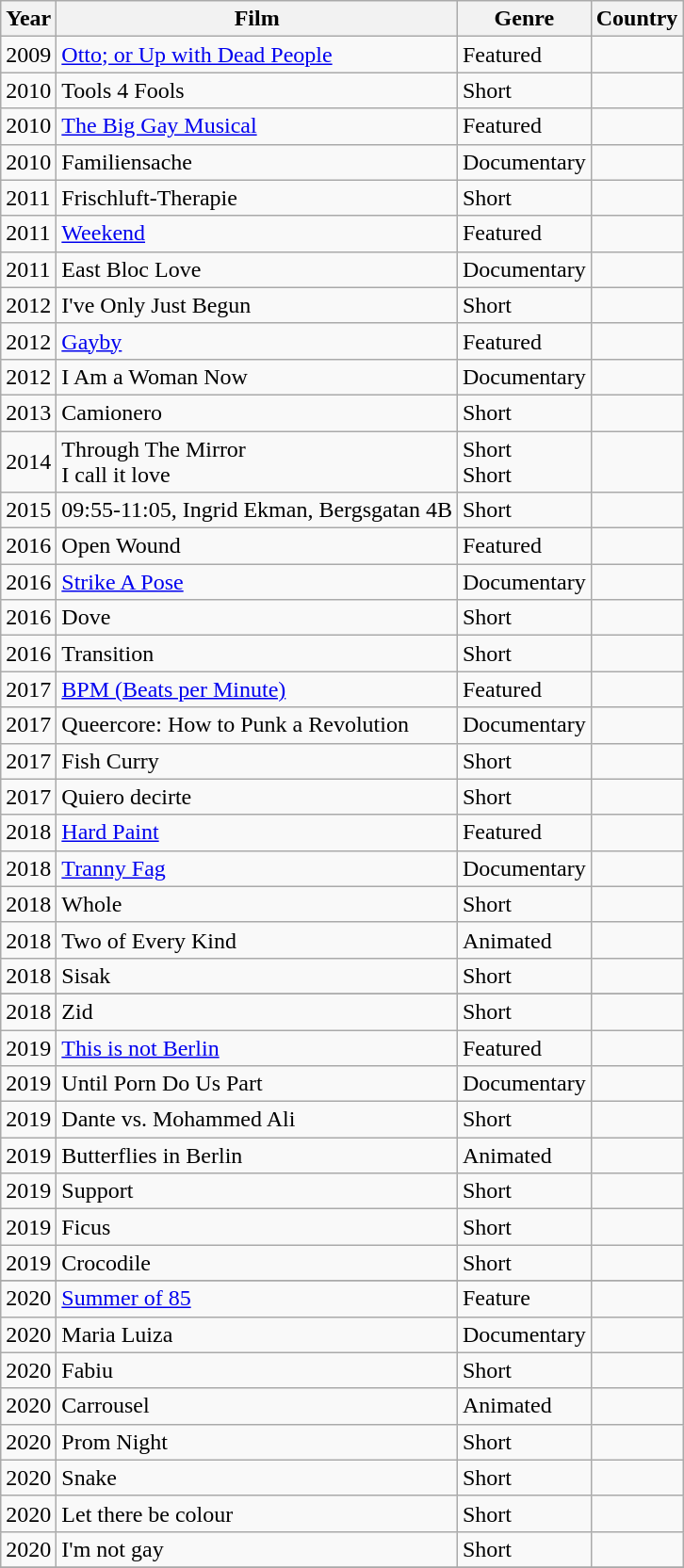<table class="wikitable">
<tr>
<th>Year</th>
<th>Film</th>
<th>Genre</th>
<th>Country</th>
</tr>
<tr>
<td>2009</td>
<td><a href='#'>Otto; or Up with Dead People</a></td>
<td>Featured</td>
<td></td>
</tr>
<tr>
<td>2010</td>
<td>Tools 4 Fools</td>
<td>Short</td>
<td></td>
</tr>
<tr>
<td>2010</td>
<td><a href='#'>The Big Gay Musical</a></td>
<td>Featured</td>
<td></td>
</tr>
<tr>
<td>2010</td>
<td>Familiensache</td>
<td>Documentary</td>
<td></td>
</tr>
<tr>
<td>2011</td>
<td>Frischluft-Therapie</td>
<td>Short</td>
<td></td>
</tr>
<tr>
<td>2011</td>
<td><a href='#'>Weekend</a></td>
<td>Featured</td>
<td></td>
</tr>
<tr>
<td>2011</td>
<td>East Bloc Love</td>
<td>Documentary</td>
<td></td>
</tr>
<tr>
<td>2012</td>
<td>I've Only Just Begun</td>
<td>Short</td>
<td></td>
</tr>
<tr>
<td>2012</td>
<td><a href='#'>Gayby</a></td>
<td>Featured</td>
<td></td>
</tr>
<tr>
<td>2012</td>
<td>I Am a Woman Now</td>
<td>Documentary</td>
<td></td>
</tr>
<tr>
<td>2013</td>
<td>Camionero</td>
<td>Short</td>
<td></td>
</tr>
<tr>
<td>2014</td>
<td>Through The Mirror<br>I call it love</td>
<td>Short<br>Short</td>
<td><br></td>
</tr>
<tr>
<td>2015</td>
<td>09:55-11:05, Ingrid Ekman, Bergsgatan 4B</td>
<td>Short</td>
<td></td>
</tr>
<tr>
<td>2016</td>
<td>Open Wound</td>
<td>Featured</td>
<td></td>
</tr>
<tr>
<td>2016</td>
<td><a href='#'>Strike A Pose</a></td>
<td>Documentary</td>
<td></td>
</tr>
<tr>
<td>2016</td>
<td>Dove</td>
<td>Short</td>
<td></td>
</tr>
<tr>
<td>2016</td>
<td>Transition</td>
<td>Short</td>
<td></td>
</tr>
<tr>
<td>2017</td>
<td><a href='#'>BPM (Beats per Minute)</a></td>
<td>Featured</td>
<td></td>
</tr>
<tr>
<td>2017</td>
<td>Queercore: How to Punk a Revolution</td>
<td>Documentary</td>
<td></td>
</tr>
<tr>
<td>2017</td>
<td>Fish Curry</td>
<td>Short</td>
<td></td>
</tr>
<tr>
<td>2017</td>
<td>Quiero decirte</td>
<td>Short</td>
<td></td>
</tr>
<tr>
<td>2018</td>
<td><a href='#'>Hard Paint</a></td>
<td>Featured</td>
<td></td>
</tr>
<tr>
<td>2018</td>
<td><a href='#'>Tranny Fag</a></td>
<td>Documentary</td>
<td></td>
</tr>
<tr>
<td>2018</td>
<td>Whole</td>
<td>Short</td>
<td></td>
</tr>
<tr>
<td>2018</td>
<td>Two of Every Kind</td>
<td>Animated</td>
<td></td>
</tr>
<tr>
<td>2018</td>
<td>Sisak</td>
<td>Short</td>
<td></td>
</tr>
<tr>
</tr>
<tr>
<td>2018</td>
<td>Zid</td>
<td>Short</td>
<td></td>
</tr>
<tr>
<td>2019</td>
<td><a href='#'>This is not Berlin</a></td>
<td>Featured</td>
<td></td>
</tr>
<tr>
<td>2019</td>
<td>Until Porn Do Us Part</td>
<td>Documentary</td>
<td></td>
</tr>
<tr>
<td>2019</td>
<td>Dante vs. Mohammed Ali</td>
<td>Short</td>
<td></td>
</tr>
<tr>
<td>2019</td>
<td>Butterflies in Berlin</td>
<td>Animated</td>
<td></td>
</tr>
<tr>
<td>2019</td>
<td>Support</td>
<td>Short</td>
<td></td>
</tr>
<tr>
<td>2019</td>
<td>Ficus</td>
<td>Short</td>
<td></td>
</tr>
<tr>
<td>2019</td>
<td>Crocodile</td>
<td>Short</td>
<td></td>
</tr>
<tr>
</tr>
<tr>
<td>2020</td>
<td><a href='#'>Summer of 85</a></td>
<td>Feature</td>
<td></td>
</tr>
<tr>
<td>2020</td>
<td>Maria Luiza</td>
<td>Documentary</td>
<td></td>
</tr>
<tr>
<td>2020</td>
<td>Fabiu</td>
<td>Short</td>
<td></td>
</tr>
<tr>
<td>2020</td>
<td>Carrousel</td>
<td>Animated</td>
<td></td>
</tr>
<tr>
<td>2020</td>
<td>Prom Night</td>
<td>Short</td>
<td></td>
</tr>
<tr>
<td>2020</td>
<td>Snake</td>
<td>Short</td>
<td></td>
</tr>
<tr>
<td>2020</td>
<td>Let there be colour</td>
<td>Short</td>
<td></td>
</tr>
<tr>
<td>2020</td>
<td>I'm not gay</td>
<td>Short</td>
<td></td>
</tr>
<tr>
</tr>
</table>
